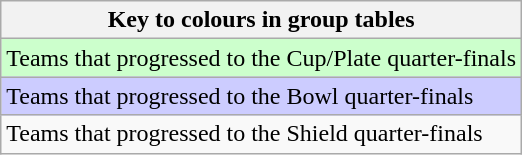<table class="wikitable">
<tr>
<th>Key to colours in group tables</th>
</tr>
<tr bgcolor=#ccffcc>
<td>Teams that progressed to the Cup/Plate quarter-finals</td>
</tr>
<tr bgcolor=#ccccff>
<td>Teams that progressed to the Bowl quarter-finals</td>
</tr>
<tr bgcolor=>
<td>Teams that progressed to the Shield quarter-finals</td>
</tr>
</table>
